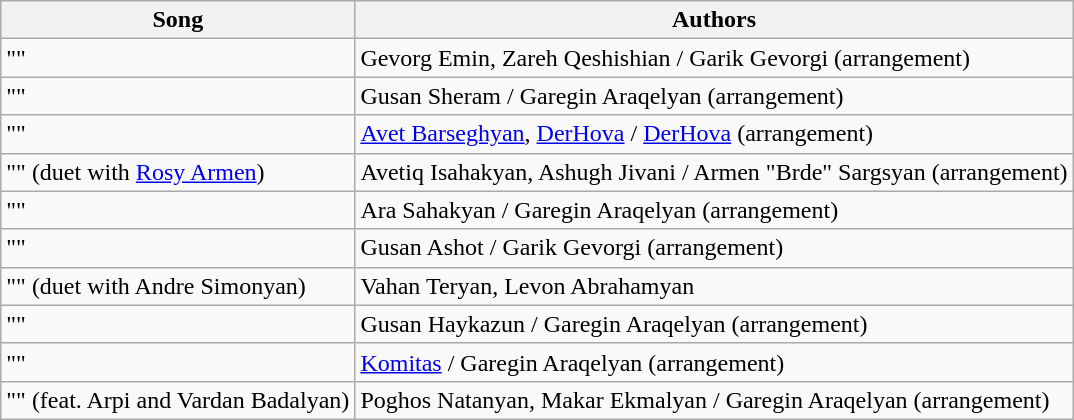<table class="wikitable">
<tr>
<th>Song</th>
<th>Authors</th>
</tr>
<tr>
<td>""</td>
<td>Gevorg Emin, Zareh Qeshishian / Garik Gevorgi (arrangement)</td>
</tr>
<tr>
<td>""</td>
<td>Gusan Sheram / Garegin Araqelyan (arrangement)</td>
</tr>
<tr>
<td>""</td>
<td><a href='#'>Avet Barseghyan</a>, <a href='#'>DerHova</a> / <a href='#'>DerHova</a> (arrangement)</td>
</tr>
<tr>
<td>"" (duet with <a href='#'>Rosy Armen</a>)</td>
<td>Avetiq Isahakyan, Ashugh Jivani / Armen "Brde" Sargsyan (arrangement)</td>
</tr>
<tr>
<td>""</td>
<td>Ara Sahakyan / Garegin Araqelyan (arrangement)</td>
</tr>
<tr>
<td>""</td>
<td>Gusan Ashot / Garik Gevorgi (arrangement)</td>
</tr>
<tr>
<td>"" (duet with Andre Simonyan)</td>
<td>Vahan Teryan, Levon Abrahamyan</td>
</tr>
<tr>
<td>""</td>
<td>Gusan Haykazun / Garegin Araqelyan (arrangement)</td>
</tr>
<tr>
<td>""</td>
<td><a href='#'>Komitas</a> / Garegin Araqelyan (arrangement)</td>
</tr>
<tr>
<td>"" (feat. Arpi and Vardan Badalyan)</td>
<td>Poghos Natanyan, Makar Ekmalyan / Garegin Araqelyan (arrangement)</td>
</tr>
</table>
